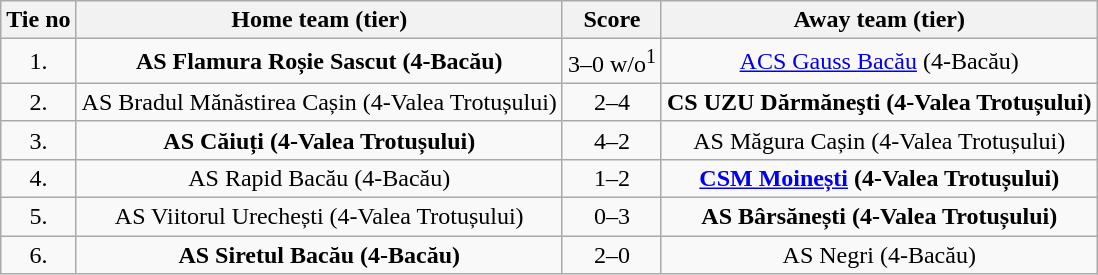<table class="wikitable" style="text-align: center">
<tr>
<th>Tie no</th>
<th>Home team (tier)</th>
<th>Score</th>
<th>Away team (tier)</th>
</tr>
<tr>
<td>1.</td>
<td><strong>AS Flamura Roșie Sascut (4-Bacău)</strong></td>
<td>3–0 w/o<sup>1</sup></td>
<td><a href='#'>ACS Gauss Bacău</a> (4-Bacău)</td>
</tr>
<tr>
<td>2.</td>
<td>AS Bradul Mănăstirea Cașin (4-Valea Trotușului)</td>
<td>2–4</td>
<td><strong>CS UZU Dărmăneşti (4-Valea Trotușului)</strong></td>
</tr>
<tr>
<td>3.</td>
<td><strong>AS Căiuți (4-Valea Trotușului)</strong></td>
<td>4–2</td>
<td>AS Măgura Cașin (4-Valea Trotușului)</td>
</tr>
<tr>
<td>4.</td>
<td>AS Rapid Bacău (4-Bacău)</td>
<td>1–2</td>
<td><strong><a href='#'>CSM Moinești</a> (4-Valea Trotușului)</strong></td>
</tr>
<tr>
<td>5.</td>
<td>AS Viitorul Urechești (4-Valea Trotușului)</td>
<td>0–3</td>
<td><strong>AS Bârsănești (4-Valea Trotușului)</strong></td>
</tr>
<tr>
<td>6.</td>
<td><strong>AS Siretul Bacău (4-Bacău)</strong></td>
<td>2–0</td>
<td>AS Negri (4-Bacău)</td>
</tr>
</table>
